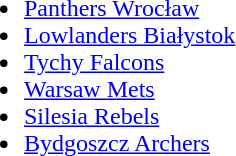<table border="0" cellpadding="2">
<tr valign="top">
<td><br><ul><li><a href='#'>Panthers Wrocław</a></li><li><a href='#'>Lowlanders Białystok</a></li><li><a href='#'>Tychy Falcons</a></li><li><a href='#'>Warsaw Mets</a></li><li><a href='#'>Silesia Rebels</a></li><li><a href='#'>Bydgoszcz Archers</a></li></ul></td>
</tr>
</table>
